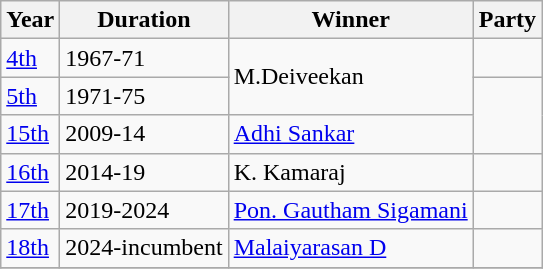<table class="wikitable sortable">
<tr>
<th>Year</th>
<th>Duration</th>
<th>Winner</th>
<th colspan=2>Party</th>
</tr>
<tr --->
<td><a href='#'>4th</a></td>
<td>1967-71</td>
<td rowspan=2>M.Deiveekan</td>
<td></td>
</tr>
<tr --->
<td><a href='#'>5th</a></td>
<td>1971-75</td>
</tr>
<tr --->
<td><a href='#'>15th</a></td>
<td>2009-14</td>
<td><a href='#'>Adhi Sankar</a></td>
</tr>
<tr --->
<td><a href='#'>16th</a></td>
<td>2014-19</td>
<td>K. Kamaraj</td>
<td></td>
</tr>
<tr --->
<td><a href='#'>17th</a></td>
<td>2019-2024</td>
<td><a href='#'>Pon. Gautham Sigamani</a></td>
<td></td>
</tr>
<tr --->
<td><a href='#'>18th</a></td>
<td>2024-incumbent</td>
<td><a href='#'>Malaiyarasan D</a></td>
<td></td>
</tr>
<tr>
</tr>
</table>
